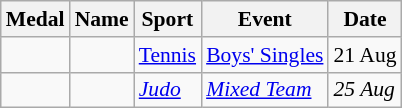<table class="wikitable sortable" style="font-size:90%">
<tr>
<th>Medal</th>
<th>Name</th>
<th>Sport</th>
<th>Event</th>
<th>Date</th>
</tr>
<tr>
<td></td>
<td></td>
<td><a href='#'>Tennis</a></td>
<td><a href='#'>Boys' Singles</a></td>
<td>21 Aug</td>
</tr>
<tr>
<td><em></em></td>
<td><em></em></td>
<td><em><a href='#'>Judo</a></em></td>
<td><em><a href='#'>Mixed Team</a></em></td>
<td><em>25 Aug</em></td>
</tr>
</table>
